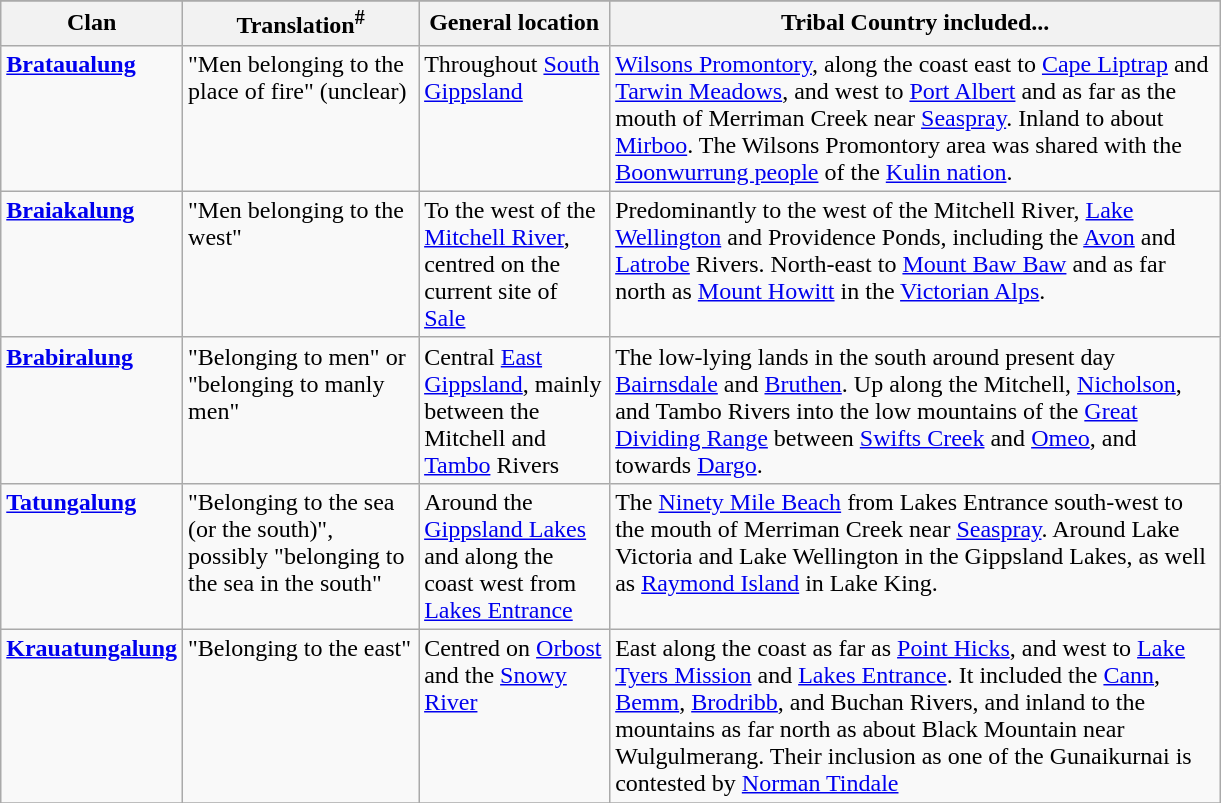<table class="wikitable sortable">
<tr bgcolor=#efefef>
</tr>
<tr>
<th scope="col" width="100">Clan</th>
<th scope="col" width="150">Translation<sup>#</sup></th>
<th scope="col" width="120">General location</th>
<th scope="col" width="400">Tribal Country included...</th>
</tr>
<tr valign="top">
<td><strong><a href='#'>Brataualung</a></strong></td>
<td>"Men belonging to the place of fire" (unclear)</td>
<td>Throughout <a href='#'>South Gippsland</a></td>
<td><a href='#'>Wilsons Promontory</a>, along the coast east to <a href='#'>Cape Liptrap</a> and <a href='#'>Tarwin Meadows</a>, and west to <a href='#'>Port Albert</a> and as far as the mouth of Merriman Creek near <a href='#'>Seaspray</a>. Inland to about <a href='#'>Mirboo</a>. The Wilsons Promontory area was shared with the <a href='#'>Boonwurrung people</a> of the <a href='#'>Kulin nation</a>.</td>
</tr>
<tr valign="top">
<td><a href='#'><strong>Braiakalung</strong></a></td>
<td>"Men belonging to the west"</td>
<td>To the west of the <a href='#'>Mitchell River</a>, centred on the current site of <a href='#'>Sale</a></td>
<td>Predominantly to the west of the Mitchell River, <a href='#'>Lake Wellington</a> and Providence Ponds, including the <a href='#'>Avon</a> and <a href='#'>Latrobe</a> Rivers. North-east to <a href='#'>Mount Baw Baw</a> and as far north as <a href='#'>Mount Howitt</a> in the <a href='#'>Victorian Alps</a>.</td>
</tr>
<tr valign="top">
<td><strong><a href='#'>Brabiralung</a></strong></td>
<td>"Belonging to men" or "belonging to manly men"</td>
<td>Central <a href='#'>East Gippsland</a>, mainly between the Mitchell and <a href='#'>Tambo</a> Rivers</td>
<td>The low-lying lands in the south around present day <a href='#'>Bairnsdale</a> and <a href='#'>Bruthen</a>. Up along the Mitchell, <a href='#'>Nicholson</a>, and Tambo Rivers into the low mountains of the <a href='#'>Great Dividing Range</a> between <a href='#'>Swifts Creek</a> and <a href='#'>Omeo</a>, and towards <a href='#'>Dargo</a>.</td>
</tr>
<tr valign="top">
<td><strong><a href='#'>Tatungalung</a></strong></td>
<td>"Belonging to the sea (or the south)", possibly "belonging to the sea in the south"</td>
<td>Around the <a href='#'>Gippsland Lakes</a> and along the coast west from <a href='#'>Lakes Entrance</a></td>
<td>The <a href='#'>Ninety Mile Beach</a> from Lakes Entrance south-west to the mouth of Merriman Creek near <a href='#'>Seaspray</a>. Around Lake Victoria and Lake Wellington in the Gippsland Lakes, as well as <a href='#'>Raymond Island</a> in Lake King.</td>
</tr>
<tr valign="top">
<td><strong><a href='#'>Krauatungalung</a></strong></td>
<td>"Belonging to the east"</td>
<td>Centred on <a href='#'>Orbost</a> and the <a href='#'>Snowy River</a></td>
<td>East along the coast as far as <a href='#'>Point Hicks</a>, and west to <a href='#'>Lake Tyers Mission</a> and <a href='#'>Lakes Entrance</a>. It included the <a href='#'>Cann</a>, <a href='#'>Bemm</a>, <a href='#'>Brodribb</a>, and Buchan Rivers, and inland to the mountains as far north as about Black Mountain near Wulgulmerang. Their inclusion as one of the Gunaikurnai is contested by <a href='#'>Norman Tindale</a></td>
</tr>
<tr>
</tr>
</table>
